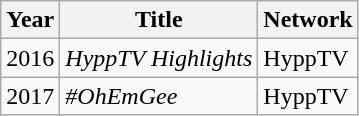<table class="wikitable">
<tr>
<th>Year</th>
<th>Title</th>
<th>Network</th>
</tr>
<tr>
<td>2016</td>
<td><em>HyppTV Highlights</em></td>
<td>HyppTV</td>
</tr>
<tr>
<td>2017</td>
<td><em>#OhEmGee</em></td>
<td>HyppTV</td>
</tr>
</table>
